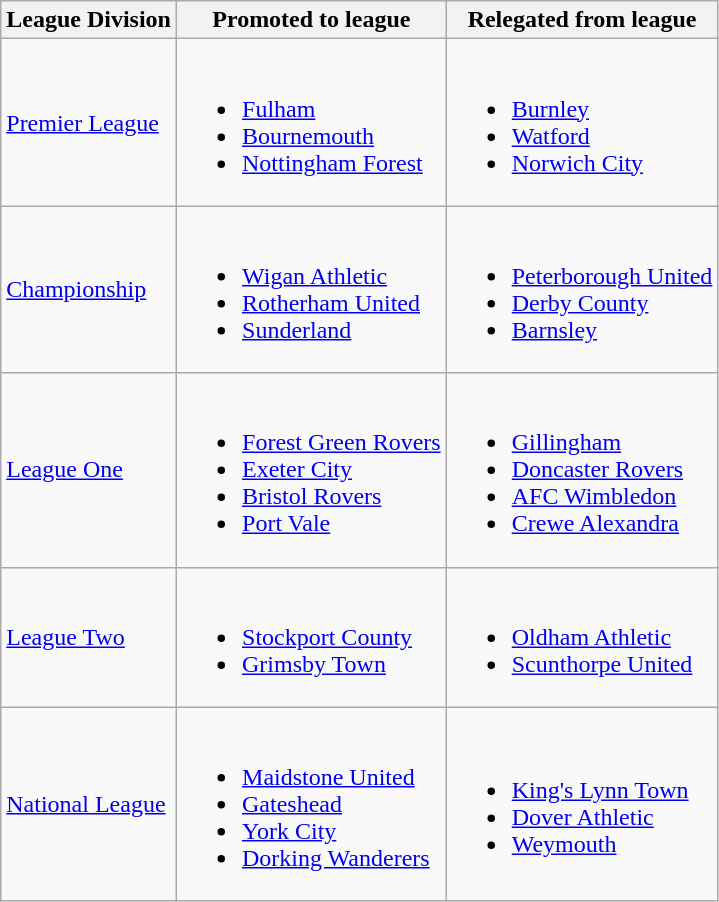<table class="wikitable">
<tr>
<th>League Division</th>
<th>Promoted to league </th>
<th>Relegated from league </th>
</tr>
<tr>
<td><a href='#'>Premier League</a></td>
<td><br><ul><li><a href='#'>Fulham</a> </li><li><a href='#'>Bournemouth</a> </li><li><a href='#'>Nottingham Forest</a> </li></ul></td>
<td><br><ul><li><a href='#'>Burnley</a> </li><li><a href='#'>Watford</a> </li><li><a href='#'>Norwich City</a> </li></ul></td>
</tr>
<tr>
<td><a href='#'>Championship</a></td>
<td><br><ul><li><a href='#'>Wigan Athletic</a> </li><li><a href='#'>Rotherham United</a> </li><li><a href='#'>Sunderland</a> </li></ul></td>
<td><br><ul><li><a href='#'>Peterborough United</a> </li><li><a href='#'>Derby County</a> </li><li><a href='#'>Barnsley</a> </li></ul></td>
</tr>
<tr>
<td><a href='#'>League One</a></td>
<td><br><ul><li><a href='#'>Forest Green Rovers</a> </li><li><a href='#'>Exeter City</a> </li><li><a href='#'>Bristol Rovers</a> </li><li><a href='#'>Port Vale</a> </li></ul></td>
<td><br><ul><li><a href='#'>Gillingham</a> </li><li><a href='#'>Doncaster Rovers</a> </li><li><a href='#'>AFC Wimbledon</a> </li><li><a href='#'>Crewe Alexandra</a> </li></ul></td>
</tr>
<tr>
<td><a href='#'>League Two</a></td>
<td><br><ul><li><a href='#'>Stockport County</a> </li><li><a href='#'>Grimsby Town</a> </li></ul></td>
<td><br><ul><li><a href='#'>Oldham Athletic</a> </li><li><a href='#'>Scunthorpe United</a> </li></ul></td>
</tr>
<tr>
<td><a href='#'>National League</a></td>
<td><br><ul><li><a href='#'>Maidstone United</a> </li><li><a href='#'>Gateshead</a> </li><li><a href='#'>York City</a> </li><li><a href='#'>Dorking Wanderers</a> </li></ul></td>
<td><br><ul><li><a href='#'>King's Lynn Town</a> </li><li><a href='#'>Dover Athletic</a> </li><li><a href='#'>Weymouth</a> </li></ul></td>
</tr>
</table>
